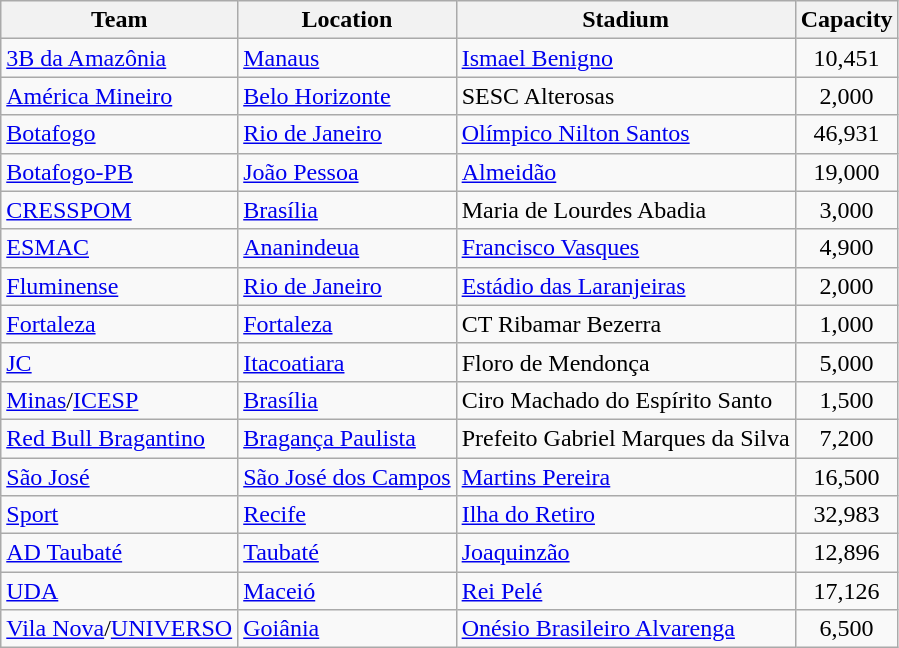<table class="wikitable sortable" style="text-align: left;">
<tr>
<th>Team</th>
<th>Location</th>
<th>Stadium</th>
<th>Capacity</th>
</tr>
<tr>
<td> <a href='#'>3B da Amazônia</a></td>
<td><a href='#'>Manaus</a></td>
<td><a href='#'>Ismael Benigno</a></td>
<td align=center>10,451</td>
</tr>
<tr>
<td> <a href='#'>América Mineiro</a></td>
<td><a href='#'>Belo Horizonte</a></td>
<td>SESC Alterosas</td>
<td align=center>2,000</td>
</tr>
<tr>
<td> <a href='#'>Botafogo</a></td>
<td><a href='#'>Rio de Janeiro</a></td>
<td><a href='#'>Olímpico Nilton Santos</a></td>
<td align=center>46,931</td>
</tr>
<tr>
<td> <a href='#'>Botafogo-PB</a></td>
<td><a href='#'>João Pessoa</a></td>
<td><a href='#'>Almeidão</a></td>
<td align=center>19,000</td>
</tr>
<tr>
<td> <a href='#'>CRESSPOM</a></td>
<td><a href='#'>Brasília</a></td>
<td>Maria de Lourdes Abadia </td>
<td align=center>3,000</td>
</tr>
<tr>
<td> <a href='#'>ESMAC</a></td>
<td><a href='#'>Ananindeua</a></td>
<td><a href='#'>Francisco Vasques</a> </td>
<td align=center>4,900</td>
</tr>
<tr>
<td> <a href='#'>Fluminense</a></td>
<td><a href='#'>Rio de Janeiro</a></td>
<td><a href='#'>Estádio das Laranjeiras</a></td>
<td align=center>2,000</td>
</tr>
<tr>
<td> <a href='#'>Fortaleza</a></td>
<td><a href='#'>Fortaleza</a></td>
<td>CT Ribamar Bezerra </td>
<td align=center>1,000</td>
</tr>
<tr>
<td> <a href='#'>JC</a></td>
<td><a href='#'>Itacoatiara</a></td>
<td>Floro de Mendonça</td>
<td align=center>5,000</td>
</tr>
<tr>
<td> <a href='#'>Minas</a>/<a href='#'>ICESP</a></td>
<td><a href='#'>Brasília</a></td>
<td>Ciro Machado do Espírito Santo</td>
<td align=center>1,500</td>
</tr>
<tr>
<td> <a href='#'>Red Bull Bragantino</a></td>
<td><a href='#'>Bragança Paulista</a></td>
<td>Prefeito Gabriel Marques da Silva </td>
<td align=center>7,200</td>
</tr>
<tr>
<td> <a href='#'>São José</a></td>
<td><a href='#'>São José dos Campos</a></td>
<td><a href='#'>Martins Pereira</a></td>
<td align=center>16,500</td>
</tr>
<tr>
<td> <a href='#'>Sport</a></td>
<td><a href='#'>Recife</a></td>
<td><a href='#'>Ilha do Retiro</a></td>
<td align=center>32,983</td>
</tr>
<tr>
<td> <a href='#'>AD Taubaté</a></td>
<td><a href='#'>Taubaté</a></td>
<td><a href='#'>Joaquinzão</a></td>
<td align=center>12,896</td>
</tr>
<tr>
<td> <a href='#'>UDA</a></td>
<td><a href='#'>Maceió</a></td>
<td><a href='#'>Rei Pelé</a></td>
<td align=center>17,126</td>
</tr>
<tr>
<td> <a href='#'>Vila Nova</a>/<a href='#'>UNIVERSO</a></td>
<td><a href='#'>Goiânia</a></td>
<td><a href='#'>Onésio Brasileiro Alvarenga</a></td>
<td align=center>6,500</td>
</tr>
</table>
